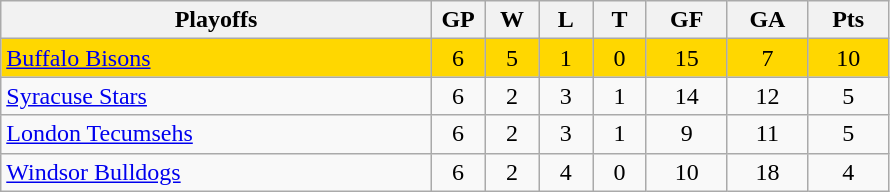<table class="wikitable">
<tr>
<th width="40%" bgcolor="Pale Blue">Playoffs</th>
<th width="5%">GP</th>
<th width="5%">W</th>
<th width="5%">L</th>
<th width="5%">T</th>
<th width="7.5%">GF</th>
<th width="7.5%">GA</th>
<th width="7.5%">Pts</th>
</tr>
<tr align="center" bgcolor=gold>
<td align="left"><a href='#'>Buffalo Bisons</a></td>
<td>6</td>
<td>5</td>
<td>1</td>
<td>0</td>
<td>15</td>
<td>7</td>
<td>10</td>
</tr>
<tr align="center">
<td align="left"><a href='#'>Syracuse Stars</a></td>
<td>6</td>
<td>2</td>
<td>3</td>
<td>1</td>
<td>14</td>
<td>12</td>
<td>5</td>
</tr>
<tr align="center">
<td align="left"><a href='#'>London Tecumsehs</a></td>
<td>6</td>
<td>2</td>
<td>3</td>
<td>1</td>
<td>9</td>
<td>11</td>
<td>5</td>
</tr>
<tr align="center">
<td align="left"><a href='#'>Windsor Bulldogs</a></td>
<td>6</td>
<td>2</td>
<td>4</td>
<td>0</td>
<td>10</td>
<td>18</td>
<td>4</td>
</tr>
</table>
